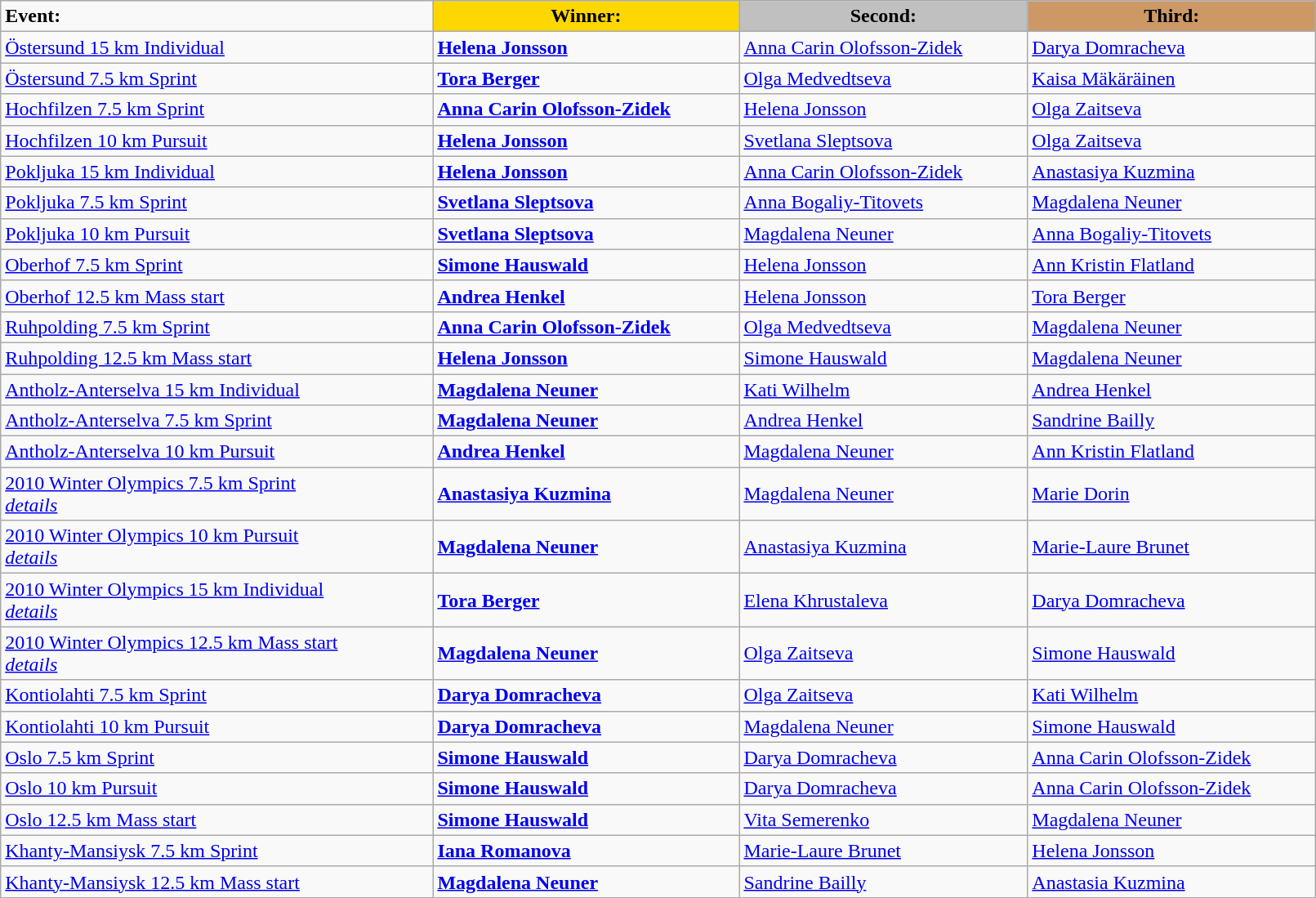<table class="wikitable" width=85%>
<tr>
<td><strong>Event:</strong></td>
<td style="text-align:center;background-color:gold;"><strong>Winner:</strong></td>
<td style="text-align:center;background-color:silver;"><strong>Second:</strong></td>
<td style="text-align:center;background-color:#CC9966;"><strong>Third:</strong></td>
</tr>
<tr>
<td><a href='#'>Östersund 15 km Individual</a><br></td>
<td><strong><a href='#'>Helena Jonsson</a></strong><br><small></small></td>
<td><a href='#'>Anna Carin Olofsson-Zidek</a><br><small></small></td>
<td><a href='#'>Darya Domracheva</a><br><small></small></td>
</tr>
<tr>
<td><a href='#'>Östersund 7.5 km Sprint</a><br></td>
<td><strong><a href='#'>Tora Berger</a></strong><br><small></small></td>
<td><a href='#'>Olga Medvedtseva</a><br><small></small></td>
<td><a href='#'>Kaisa Mäkäräinen</a><br><small></small></td>
</tr>
<tr>
<td><a href='#'>Hochfilzen 7.5 km Sprint</a><br></td>
<td><strong><a href='#'>Anna Carin Olofsson-Zidek</a></strong><br><small></small></td>
<td><a href='#'>Helena Jonsson</a><br><small></small></td>
<td><a href='#'>Olga Zaitseva</a><br><small></small></td>
</tr>
<tr>
<td><a href='#'>Hochfilzen 10 km Pursuit</a><br></td>
<td><strong><a href='#'>Helena Jonsson</a></strong><br><small></small></td>
<td><a href='#'>Svetlana Sleptsova</a><br><small></small></td>
<td><a href='#'>Olga Zaitseva</a><br><small></small></td>
</tr>
<tr>
<td><a href='#'>Pokljuka 15 km Individual</a><br></td>
<td><strong><a href='#'>Helena Jonsson</a></strong><br><small></small></td>
<td><a href='#'>Anna Carin Olofsson-Zidek</a><br><small></small></td>
<td><a href='#'>Anastasiya Kuzmina</a><br><small></small></td>
</tr>
<tr>
<td><a href='#'>Pokljuka 7.5 km Sprint</a><br></td>
<td><strong><a href='#'>Svetlana Sleptsova</a></strong><br><small></small></td>
<td><a href='#'>Anna Bogaliy-Titovets</a><br><small></small></td>
<td><a href='#'>Magdalena Neuner</a><br><small></small></td>
</tr>
<tr>
<td><a href='#'>Pokljuka 10 km Pursuit</a><br></td>
<td><strong><a href='#'>Svetlana Sleptsova</a></strong><br><small></small></td>
<td><a href='#'>Magdalena Neuner</a><br><small></small></td>
<td><a href='#'>Anna Bogaliy-Titovets</a><br><small></small></td>
</tr>
<tr>
<td><a href='#'>Oberhof 7.5 km Sprint</a><br></td>
<td><strong><a href='#'>Simone Hauswald</a></strong><br><small></small></td>
<td><a href='#'>Helena Jonsson</a><br><small></small></td>
<td><a href='#'>Ann Kristin Flatland</a><br><small></small></td>
</tr>
<tr>
<td><a href='#'>Oberhof 12.5 km Mass start</a><br></td>
<td><strong><a href='#'>Andrea Henkel</a></strong><br><small></small></td>
<td><a href='#'>Helena Jonsson</a><br><small></small></td>
<td><a href='#'>Tora Berger</a><br><small></small></td>
</tr>
<tr>
<td><a href='#'>Ruhpolding 7.5 km Sprint</a><br></td>
<td><strong><a href='#'>Anna Carin Olofsson-Zidek</a></strong><br><small></small></td>
<td><a href='#'>Olga Medvedtseva</a><br><small></small></td>
<td><a href='#'>Magdalena Neuner</a><br><small></small></td>
</tr>
<tr>
<td><a href='#'>Ruhpolding 12.5 km Mass start</a><br></td>
<td><strong><a href='#'>Helena Jonsson</a></strong><br><small></small></td>
<td><a href='#'>Simone Hauswald</a><br><small></small></td>
<td><a href='#'>Magdalena Neuner</a><br><small></small></td>
</tr>
<tr>
<td><a href='#'>Antholz-Anterselva 15 km Individual</a><br></td>
<td><strong><a href='#'>Magdalena Neuner</a></strong><br><small></small></td>
<td><a href='#'>Kati Wilhelm</a><br><small></small></td>
<td><a href='#'>Andrea Henkel</a><br><small></small></td>
</tr>
<tr>
<td><a href='#'>Antholz-Anterselva 7.5 km Sprint</a><br></td>
<td><strong><a href='#'>Magdalena Neuner</a></strong><br><small></small></td>
<td><a href='#'>Andrea Henkel</a><br><small></small></td>
<td><a href='#'>Sandrine Bailly</a><br><small></small></td>
</tr>
<tr>
<td><a href='#'>Antholz-Anterselva 10 km Pursuit</a><br></td>
<td><strong><a href='#'>Andrea Henkel</a></strong><br><small></small></td>
<td><a href='#'>Magdalena Neuner</a><br><small></small></td>
<td><a href='#'>Ann Kristin Flatland</a><br><small></small></td>
</tr>
<tr>
<td><a href='#'>2010 Winter Olympics 7.5 km Sprint</a><br><em><a href='#'>details</a></em></td>
<td><strong><a href='#'>Anastasiya Kuzmina</a></strong><br><small></small></td>
<td><a href='#'>Magdalena Neuner</a><br><small></small></td>
<td><a href='#'>Marie Dorin</a><br><small></small></td>
</tr>
<tr>
<td><a href='#'>2010 Winter Olympics 10 km Pursuit</a><br><em><a href='#'>details</a></em></td>
<td><strong><a href='#'>Magdalena Neuner</a></strong><br><small></small></td>
<td><a href='#'>Anastasiya Kuzmina</a><br><small></small></td>
<td><a href='#'>Marie-Laure Brunet</a><br><small></small></td>
</tr>
<tr>
<td><a href='#'>2010 Winter Olympics 15 km Individual</a><br><em><a href='#'>details</a></em></td>
<td><strong><a href='#'>Tora Berger</a></strong><br><small></small></td>
<td><a href='#'>Elena Khrustaleva</a><br><small></small></td>
<td><a href='#'>Darya Domracheva</a><br><small></small></td>
</tr>
<tr>
<td><a href='#'>2010 Winter Olympics 12.5 km Mass start</a><br><em><a href='#'>details</a></em></td>
<td><strong><a href='#'>Magdalena Neuner</a></strong><br><small></small></td>
<td><a href='#'>Olga Zaitseva</a><br><small></small></td>
<td><a href='#'>Simone Hauswald</a><br><small></small></td>
</tr>
<tr>
<td><a href='#'>Kontiolahti 7.5 km Sprint</a><br></td>
<td><strong><a href='#'>Darya Domracheva</a></strong><br><small></small></td>
<td><a href='#'>Olga Zaitseva</a><br><small></small></td>
<td><a href='#'>Kati Wilhelm</a><br><small></small></td>
</tr>
<tr>
<td><a href='#'>Kontiolahti 10 km Pursuit</a><br></td>
<td><strong><a href='#'>Darya Domracheva</a></strong><br><small></small></td>
<td><a href='#'>Magdalena Neuner</a><br><small></small></td>
<td><a href='#'>Simone Hauswald</a><br><small></small></td>
</tr>
<tr>
<td><a href='#'>Oslo 7.5 km Sprint</a><br></td>
<td><strong><a href='#'>Simone Hauswald</a></strong><br><small></small></td>
<td><a href='#'>Darya Domracheva</a><br><small></small></td>
<td><a href='#'>Anna Carin Olofsson-Zidek</a><br><small></small></td>
</tr>
<tr>
<td><a href='#'>Oslo 10 km Pursuit</a><br></td>
<td><strong><a href='#'>Simone Hauswald</a></strong><br><small></small></td>
<td><a href='#'>Darya Domracheva</a><br><small></small></td>
<td><a href='#'>Anna Carin Olofsson-Zidek</a><br><small></small></td>
</tr>
<tr>
<td><a href='#'>Oslo 12.5 km Mass start</a><br></td>
<td><strong><a href='#'>Simone Hauswald</a></strong><br><small></small></td>
<td><a href='#'>Vita Semerenko</a><br><small></small></td>
<td><a href='#'>Magdalena Neuner</a><br><small></small></td>
</tr>
<tr>
<td><a href='#'>Khanty-Mansiysk 7.5 km Sprint</a><br></td>
<td><strong><a href='#'>Iana Romanova</a></strong><br><small></small></td>
<td><a href='#'>Marie-Laure Brunet</a><br><small></small></td>
<td><a href='#'>Helena Jonsson</a><br><small></small></td>
</tr>
<tr>
<td><a href='#'>Khanty-Mansiysk 12.5 km Mass start</a><br></td>
<td><strong><a href='#'>Magdalena Neuner</a></strong><br><small></small></td>
<td><a href='#'>Sandrine Bailly</a><br><small></small></td>
<td><a href='#'>Anastasia Kuzmina</a><br><small></small></td>
</tr>
</table>
